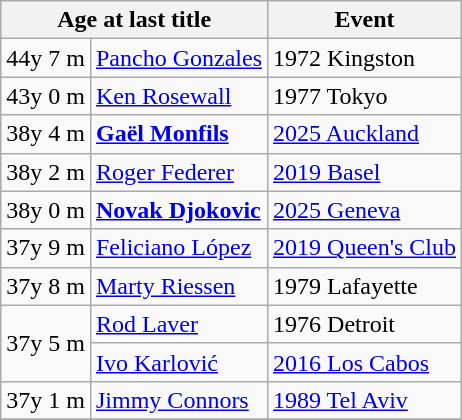<table class="wikitable" style="display:inline-table;">
<tr>
<th colspan=2>Age at last title</th>
<th>Event</th>
</tr>
<tr>
<td>44y 7 m</td>
<td> <a href='#'>Pancho Gonzales</a></td>
<td>1972 Kingston</td>
</tr>
<tr>
<td>43y 0 m</td>
<td> <a href='#'>Ken Rosewall</a></td>
<td>1977 Tokyo</td>
</tr>
<tr>
<td>38y 4 m</td>
<td><strong> <a href='#'>Gaël Monfils</a></strong></td>
<td><a href='#'>2025 Auckland</a></td>
</tr>
<tr>
<td>38y 2 m</td>
<td> <a href='#'>Roger Federer</a></td>
<td><a href='#'>2019 Basel</a></td>
</tr>
<tr>
<td>38y 0 m</td>
<td> <strong><a href='#'>Novak Djokovic</a></strong></td>
<td><a href='#'>2025 Geneva</a></td>
</tr>
<tr>
<td>37y 9 m</td>
<td> <a href='#'>Feliciano López</a></td>
<td><a href='#'>2019 Queen's Club</a></td>
</tr>
<tr>
<td>37y 8 m</td>
<td> <a href='#'>Marty Riessen</a></td>
<td>1979 Lafayette</td>
</tr>
<tr>
<td rowspan=2>37y 5 m</td>
<td> <a href='#'>Rod Laver</a></td>
<td>1976 Detroit</td>
</tr>
<tr>
<td> <a href='#'>Ivo Karlović</a></td>
<td><a href='#'>2016 Los Cabos</a></td>
</tr>
<tr>
<td>37y 1 m</td>
<td> <a href='#'>Jimmy Connors</a></td>
<td><a href='#'>1989 Tel Aviv</a></td>
</tr>
<tr>
</tr>
</table>
